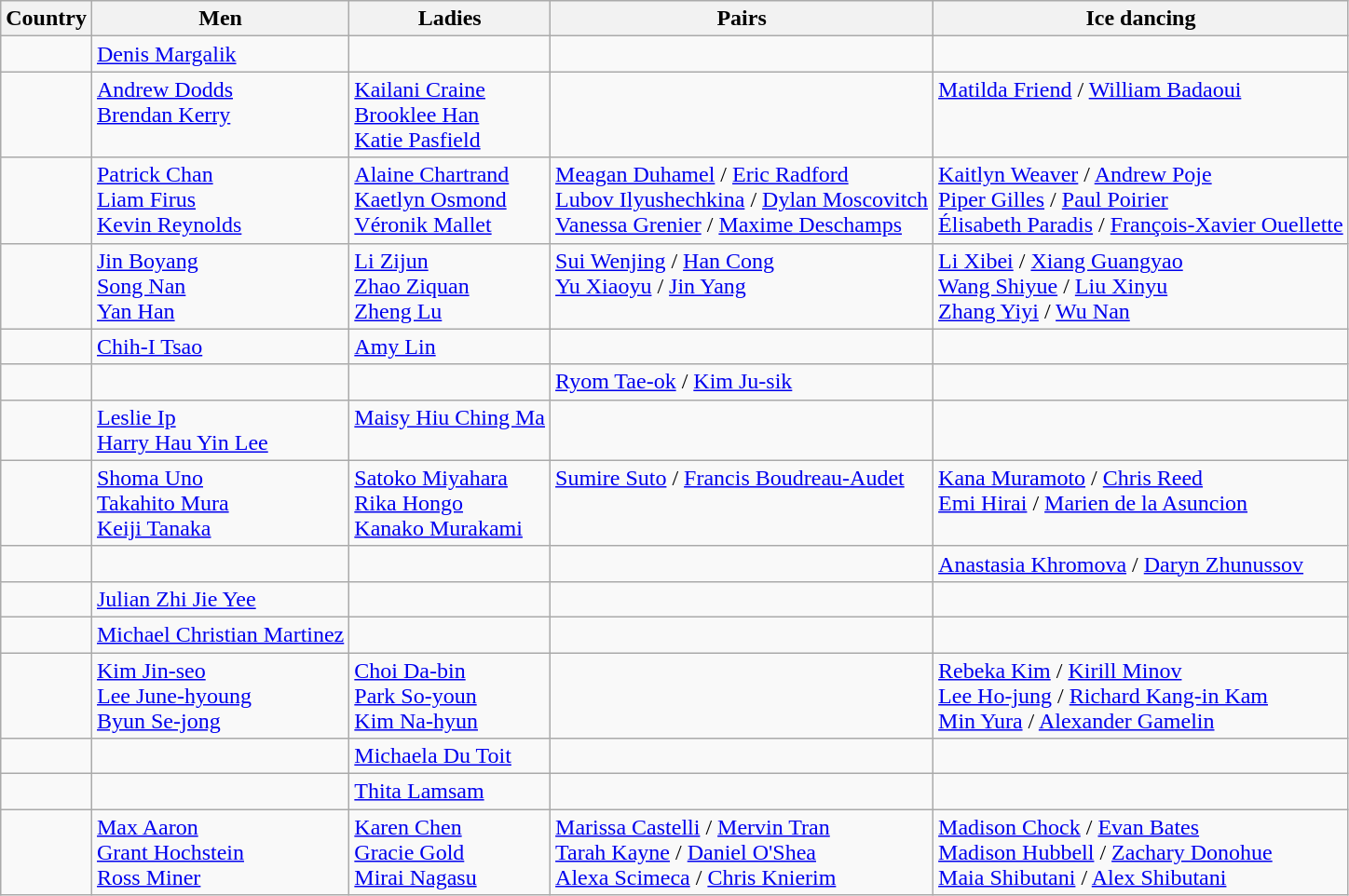<table class="wikitable">
<tr>
<th>Country</th>
<th>Men</th>
<th>Ladies</th>
<th>Pairs</th>
<th>Ice dancing</th>
</tr>
<tr valign="top">
<td></td>
<td><a href='#'>Denis Margalik</a></td>
<td></td>
<td></td>
<td></td>
</tr>
<tr valign="top">
<td></td>
<td><a href='#'>Andrew Dodds</a> <br> <a href='#'>Brendan Kerry</a></td>
<td><a href='#'>Kailani Craine</a> <br> <a href='#'>Brooklee Han</a> <br> <a href='#'>Katie Pasfield</a></td>
<td></td>
<td><a href='#'>Matilda Friend</a> / <a href='#'>William Badaoui</a></td>
</tr>
<tr valign="top">
<td></td>
<td><a href='#'>Patrick Chan</a> <br> <a href='#'>Liam Firus</a> <br> <a href='#'>Kevin Reynolds</a></td>
<td><a href='#'>Alaine Chartrand</a> <br> <a href='#'>Kaetlyn Osmond</a> <br> <a href='#'>Véronik Mallet</a></td>
<td><a href='#'>Meagan Duhamel</a> / <a href='#'>Eric Radford</a> <br> <a href='#'>Lubov Ilyushechkina</a> / <a href='#'>Dylan Moscovitch</a> <br> <a href='#'>Vanessa Grenier</a> / <a href='#'>Maxime Deschamps</a></td>
<td><a href='#'>Kaitlyn Weaver</a> / <a href='#'>Andrew Poje</a> <br> <a href='#'>Piper Gilles</a> / <a href='#'>Paul Poirier</a> <br> <a href='#'>Élisabeth Paradis</a> / <a href='#'>François-Xavier Ouellette</a></td>
</tr>
<tr valign="top">
<td></td>
<td><a href='#'>Jin Boyang</a> <br> <a href='#'>Song Nan</a> <br> <a href='#'>Yan Han</a></td>
<td><a href='#'>Li Zijun</a> <br> <a href='#'>Zhao Ziquan</a> <br> <a href='#'>Zheng Lu</a></td>
<td><a href='#'>Sui Wenjing</a> / <a href='#'>Han Cong</a> <br> <a href='#'>Yu Xiaoyu</a> / <a href='#'>Jin Yang</a></td>
<td><a href='#'>Li Xibei</a> / <a href='#'>Xiang Guangyao</a> <br> <a href='#'>Wang Shiyue</a> / <a href='#'>Liu Xinyu</a> <br> <a href='#'>Zhang Yiyi</a> / <a href='#'>Wu Nan</a></td>
</tr>
<tr valign="top">
<td></td>
<td><a href='#'>Chih-I Tsao</a></td>
<td><a href='#'>Amy Lin</a></td>
<td></td>
<td></td>
</tr>
<tr valign="top">
<td></td>
<td></td>
<td></td>
<td><a href='#'>Ryom Tae-ok</a> / <a href='#'>Kim Ju-sik</a></td>
<td></td>
</tr>
<tr valign="top">
<td></td>
<td><a href='#'>Leslie Ip</a> <br> <a href='#'>Harry Hau Yin Lee</a></td>
<td><a href='#'>Maisy Hiu Ching Ma</a></td>
<td></td>
<td></td>
</tr>
<tr valign="top">
<td></td>
<td><a href='#'>Shoma Uno</a> <br> <a href='#'>Takahito Mura</a> <br> <a href='#'>Keiji Tanaka</a></td>
<td><a href='#'>Satoko Miyahara</a> <br> <a href='#'>Rika Hongo</a> <br> <a href='#'>Kanako Murakami</a></td>
<td><a href='#'>Sumire Suto</a> / <a href='#'>Francis Boudreau-Audet</a></td>
<td><a href='#'>Kana Muramoto</a> / <a href='#'>Chris Reed</a> <br> <a href='#'>Emi Hirai</a> / <a href='#'>Marien de la Asuncion</a></td>
</tr>
<tr valign="top">
<td></td>
<td></td>
<td></td>
<td></td>
<td><a href='#'>Anastasia Khromova</a> / <a href='#'>Daryn Zhunussov</a></td>
</tr>
<tr valign="top">
<td></td>
<td><a href='#'>Julian Zhi Jie Yee</a></td>
<td></td>
<td></td>
<td></td>
</tr>
<tr valign="top">
<td></td>
<td><a href='#'>Michael Christian Martinez</a></td>
<td></td>
<td></td>
<td></td>
</tr>
<tr valign="top">
<td></td>
<td><a href='#'>Kim Jin-seo</a> <br> <a href='#'>Lee June-hyoung</a> <br> <a href='#'>Byun Se-jong</a></td>
<td><a href='#'>Choi Da-bin</a> <br> <a href='#'>Park So-youn</a> <br> <a href='#'>Kim Na-hyun</a></td>
<td></td>
<td><a href='#'>Rebeka Kim</a> / <a href='#'>Kirill Minov</a> <br> <a href='#'>Lee Ho-jung</a> / <a href='#'>Richard Kang-in Kam</a> <br> <a href='#'>Min Yura</a> / <a href='#'>Alexander Gamelin</a></td>
</tr>
<tr valign="top">
<td></td>
<td></td>
<td><a href='#'>Michaela Du Toit</a></td>
<td></td>
<td></td>
</tr>
<tr valign="top">
<td></td>
<td></td>
<td><a href='#'>Thita Lamsam</a></td>
<td></td>
<td></td>
</tr>
<tr valign="top">
<td></td>
<td><a href='#'>Max Aaron</a> <br> <a href='#'>Grant Hochstein</a> <br> <a href='#'>Ross Miner</a></td>
<td><a href='#'>Karen Chen</a> <br> <a href='#'>Gracie Gold</a> <br> <a href='#'>Mirai Nagasu</a></td>
<td><a href='#'>Marissa Castelli</a> / <a href='#'>Mervin Tran</a> <br> <a href='#'>Tarah Kayne</a> / <a href='#'>Daniel O'Shea</a> <br> <a href='#'>Alexa Scimeca</a> / <a href='#'>Chris Knierim</a></td>
<td><a href='#'>Madison Chock</a> / <a href='#'>Evan Bates</a> <br> <a href='#'>Madison Hubbell</a> / <a href='#'>Zachary Donohue</a> <br> <a href='#'>Maia Shibutani</a> / <a href='#'>Alex Shibutani</a></td>
</tr>
</table>
